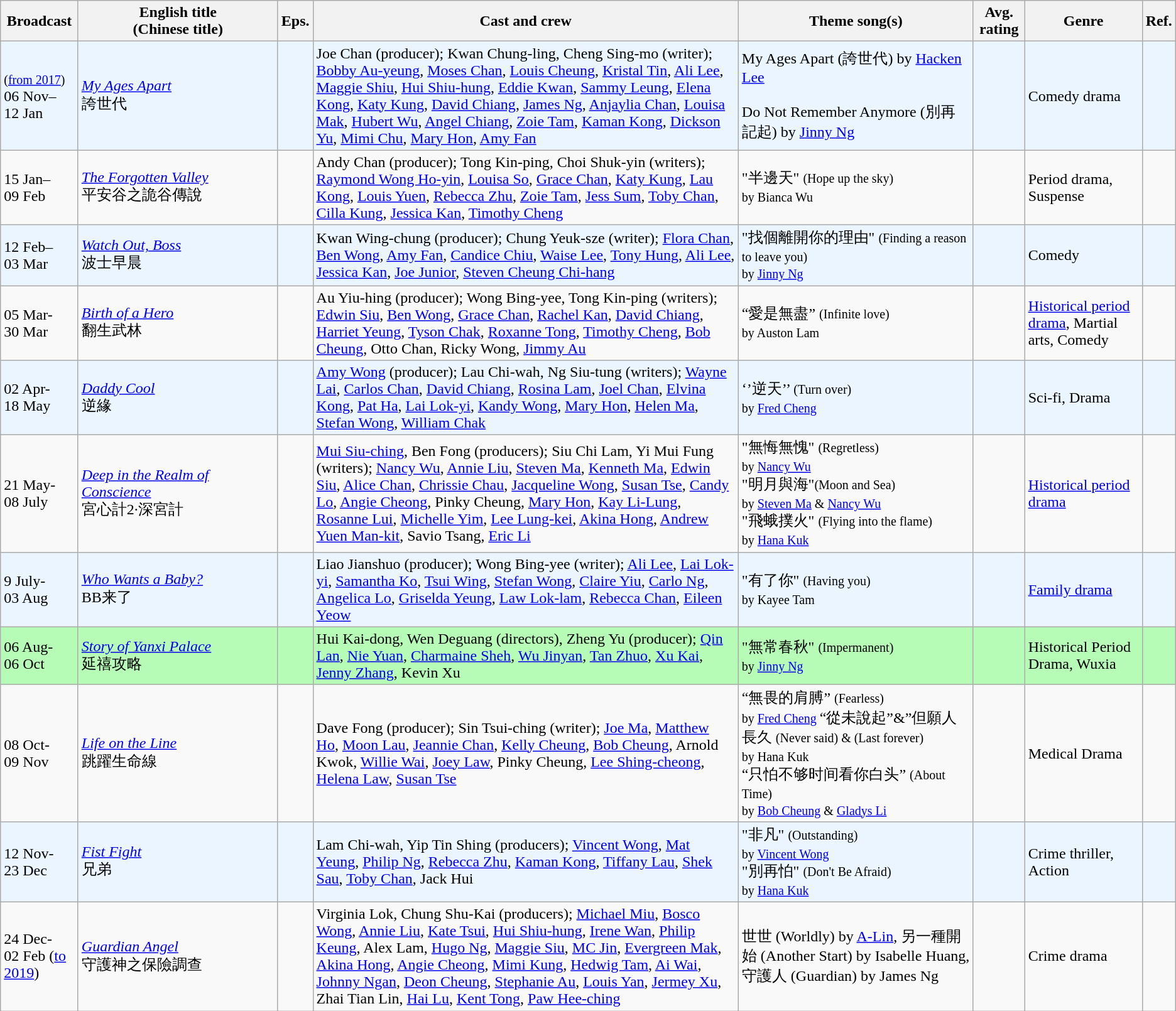<table class="wikitable sortable">
<tr>
<th>Broadcast</th>
<th style="width:17%;">English title <br> (Chinese title)</th>
<th>Eps.</th>
<th>Cast and crew</th>
<th style="width:20%;">Theme song(s)</th>
<th>Avg. rating</th>
<th style="width:10%;">Genre</th>
<th>Ref.</th>
</tr>
<tr --- bgcolor="#ebf5ff">
<td><small>(<a href='#'>from 2017</a>)</small><br> 06 Nov–<br>12 Jan</td>
<td><em><a href='#'>My Ages Apart</a></em> <br>誇世代</td>
<td></td>
<td>Joe Chan (producer); Kwan Chung-ling, Cheng Sing-mo (writer); <a href='#'>Bobby Au-yeung</a>, <a href='#'>Moses Chan</a>, <a href='#'>Louis Cheung</a>, <a href='#'>Kristal Tin</a>, <a href='#'>Ali Lee</a>, <a href='#'>Maggie Shiu</a>, <a href='#'>Hui Shiu-hung</a>, <a href='#'>Eddie Kwan</a>, <a href='#'>Sammy Leung</a>, <a href='#'>Elena Kong</a>, <a href='#'>Katy Kung</a>, <a href='#'>David Chiang</a>, <a href='#'>James Ng</a>, <a href='#'>Anjaylia Chan</a>, <a href='#'>Louisa Mak</a>, <a href='#'>Hubert Wu</a>, <a href='#'>Angel Chiang</a>, <a href='#'>Zoie Tam</a>, <a href='#'>Kaman Kong</a>, <a href='#'>Dickson Yu</a>, <a href='#'>Mimi Chu</a>, <a href='#'>Mary Hon</a>, <a href='#'>Amy Fan</a></td>
<td>My Ages Apart (誇世代) by <a href='#'>Hacken Lee</a> <br><br>Do Not Remember Anymore (別再記起) by <a href='#'>Jinny Ng</a></td>
<td></td>
<td>Comedy drama</td>
<td style="text-align:center;"></td>
</tr>
<tr>
<td>15 Jan–<br>09 Feb</td>
<td><em><a href='#'>The Forgotten Valley</a></em><br>平安谷之詭谷傳說</td>
<td></td>
<td>Andy Chan (producer); Tong Kin-ping, Choi Shuk-yin (writers); <a href='#'>Raymond Wong Ho-yin</a>, <a href='#'>Louisa So</a>, <a href='#'>Grace Chan</a>, <a href='#'>Katy Kung</a>, <a href='#'>Lau Kong</a>, <a href='#'>Louis Yuen</a>, <a href='#'>Rebecca Zhu</a>, <a href='#'>Zoie Tam</a>, <a href='#'>Jess Sum</a>, <a href='#'>Toby Chan</a>, <a href='#'>Cilla Kung</a>, <a href='#'>Jessica Kan</a>, <a href='#'>Timothy Cheng</a></td>
<td>"半邊天" <small> (Hope up the sky) </small><br><small>by Bianca Wu </small></td>
<td></td>
<td>Period drama, Suspense</td>
<td style="text-align:center;"></td>
</tr>
<tr --- bgcolor="#ebf5ff">
<td>12 Feb–<br>03 Mar</td>
<td><em><a href='#'>Watch Out, Boss</a></em> <br>波士早晨</td>
<td></td>
<td>Kwan Wing-chung (producer); Chung Yeuk-sze (writer); <a href='#'>Flora Chan</a>, <a href='#'>Ben Wong</a>, <a href='#'>Amy Fan</a>, <a href='#'>Candice Chiu</a>, <a href='#'>Waise Lee</a>, <a href='#'>Tony Hung</a>, <a href='#'>Ali Lee</a>, <a href='#'>Jessica Kan</a>, <a href='#'>Joe Junior</a>, <a href='#'>Steven Cheung Chi-hang</a></td>
<td>"找個離開你的理由" <small> (Finding a reason to leave you) </small><br><small>by <a href='#'>Jinny Ng</a> </small></td>
<td></td>
<td>Comedy</td>
<td style="text-align:center;"></td>
</tr>
<tr>
<td>05 Mar-<br>30 Mar</td>
<td><em><a href='#'>Birth of a Hero</a></em><br>翻生武林</td>
<td></td>
<td>Au Yiu-hing (producer); Wong Bing-yee, Tong Kin-ping (writers); <a href='#'>Edwin Siu</a>, <a href='#'>Ben Wong</a>, <a href='#'>Grace Chan</a>, <a href='#'>Rachel Kan</a>, <a href='#'>David Chiang</a>, <a href='#'>Harriet Yeung</a>, <a href='#'>Tyson Chak</a>, <a href='#'>Roxanne Tong</a>, <a href='#'>Timothy Cheng</a>, <a href='#'>Bob Cheung</a>, Otto Chan, Ricky Wong, <a href='#'>Jimmy Au</a></td>
<td>“愛是無盡” <small> (Infinite love) </small><br><small>by Auston Lam</small></td>
<td></td>
<td><a href='#'>Historical period drama</a>, Martial arts, Comedy</td>
<td style="text-align:center;"></td>
</tr>
<tr --- bgcolor="#ebf5ff">
<td>02 Apr-<br>18 May</td>
<td><em><a href='#'>Daddy Cool</a></em> <br>逆緣</td>
<td></td>
<td><a href='#'>Amy Wong</a> (producer); Lau Chi-wah, Ng Siu-tung (writers); <a href='#'>Wayne Lai</a>, <a href='#'>Carlos Chan</a>, <a href='#'>David Chiang</a>, <a href='#'>Rosina Lam</a>, <a href='#'>Joel Chan</a>, <a href='#'>Elvina Kong</a>, <a href='#'>Pat Ha</a>, <a href='#'>Lai Lok-yi</a>, <a href='#'>Kandy Wong</a>, <a href='#'>Mary Hon</a>, <a href='#'>Helen Ma</a>, <a href='#'>Stefan Wong</a>, <a href='#'>William Chak</a></td>
<td>‘’逆天’’ <small> (Turn over) </small><br><small> by <a href='#'>Fred Cheng</a></small></td>
<td></td>
<td>Sci-fi, Drama</td>
<td style="text-align:center;"></td>
</tr>
<tr>
<td>21 May-<br>08 July</td>
<td><em><a href='#'>Deep in the Realm of Conscience</a></em> <br>宮心計2·深宮計</td>
<td></td>
<td><a href='#'>Mui Siu-ching</a>, Ben Fong (producers); Siu Chi Lam, Yi Mui Fung (writers); <a href='#'>Nancy Wu</a>, <a href='#'>Annie Liu</a>, <a href='#'>Steven Ma</a>, <a href='#'>Kenneth Ma</a>, <a href='#'>Edwin Siu</a>, <a href='#'>Alice Chan</a>, <a href='#'>Chrissie Chau</a>, <a href='#'>Jacqueline Wong</a>, <a href='#'>Susan Tse</a>, <a href='#'>Candy Lo</a>, <a href='#'>Angie Cheong</a>, Pinky Cheung, <a href='#'>Mary Hon</a>, <a href='#'>Kay Li-Lung</a>, <a href='#'>Rosanne Lui</a>, <a href='#'>Michelle Yim</a>, <a href='#'>Lee Lung-kei</a>, <a href='#'>Akina Hong</a>, <a href='#'>Andrew Yuen Man-kit</a>, Savio Tsang, <a href='#'>Eric Li</a></td>
<td>"無悔無愧" <small> (Regretless) </small><br><small> by <a href='#'>Nancy Wu</a></small><br>"明月與海"<small>(Moon and Sea)</small><br><small>by <a href='#'>Steven Ma</a>  & <a href='#'>Nancy Wu</a></small><br> "飛蛾撲火" <small> (Flying into the flame)</small><br><small> by <a href='#'>Hana Kuk</a> </small></td>
<td></td>
<td><a href='#'>Historical period drama</a></td>
<td style="text-align:center;"></td>
</tr>
<tr --- bgcolor="#ebf5ff">
<td>9 July-<br>03 Aug</td>
<td><em><a href='#'>Who Wants a Baby?</a></em> <br> BB来了</td>
<td></td>
<td>Liao Jianshuo (producer); Wong Bing-yee (writer); <a href='#'>Ali Lee</a>, <a href='#'>Lai Lok-yi</a>, <a href='#'>Samantha Ko</a>, <a href='#'>Tsui Wing</a>, <a href='#'>Stefan Wong</a>, <a href='#'>Claire Yiu</a>, <a href='#'>Carlo Ng</a>, <a href='#'>Angelica Lo</a>, <a href='#'>Griselda Yeung</a>, <a href='#'>Law Lok-lam</a>, <a href='#'>Rebecca Chan</a>, <a href='#'>Eileen Yeow</a></td>
<td>"有了你" <small> (Having you) </small><br><small>by Kayee Tam </small></td>
<td></td>
<td><a href='#'>Family drama</a></td>
<td style="text-align:center;"></td>
</tr>
<tr --- bgcolor="#b6fcb6">
<td>06 Aug-<br>06 Oct</td>
<td><em><a href='#'>Story of Yanxi Palace</a></em> <br>延禧攻略</td>
<td></td>
<td>Hui Kai-dong, Wen Deguang (directors), Zheng Yu (producer); <a href='#'>Qin Lan</a>, <a href='#'>Nie Yuan</a>, <a href='#'>Charmaine Sheh</a>, <a href='#'>Wu Jinyan</a>, <a href='#'>Tan Zhuo</a>, <a href='#'>Xu Kai</a>, <a href='#'>Jenny Zhang</a>, Kevin Xu</td>
<td>"無常春秋" <small> (Impermanent) </small><br><small>by <a href='#'>Jinny Ng</a> </small></td>
<td></td>
<td>Historical Period Drama, Wuxia</td>
<td style="text-align:center;"></td>
</tr>
<tr>
<td>08 Oct-<br>09 Nov</td>
<td><em><a href='#'>Life on the Line</a></em><br>跳躍生命線</td>
<td></td>
<td>Dave Fong (producer); Sin Tsui-ching (writer); <a href='#'>Joe Ma</a>, <a href='#'>Matthew Ho</a>, <a href='#'>Moon Lau</a>, <a href='#'>Jeannie Chan</a>, <a href='#'>Kelly Cheung</a>, <a href='#'>Bob Cheung</a>, Arnold Kwok, <a href='#'>Willie Wai</a>, <a href='#'>Joey Law</a>, Pinky Cheung, <a href='#'>Lee Shing-cheong</a>, <a href='#'>Helena Law</a>, <a href='#'>Susan Tse</a></td>
<td>“無畏的肩膊” <small> (Fearless) </small><br><small>by <a href='#'>Fred Cheng</a> </small> “從未說起”&”但願人長久 <small> (Never said) & (Last forever) </small><br><small>by Hana Kuk</small> <br> “只怕不够时间看你白头” <small> (About Time) </small><br><small>by <a href='#'>Bob Cheung</a> & <a href='#'>Gladys Li</a></small></td>
<td></td>
<td>Medical Drama</td>
<td style="text-align:center;"></td>
</tr>
<tr --- bgcolor="#ebf5ff">
<td>12 Nov-<br>23 Dec</td>
<td><em><a href='#'>Fist Fight</a></em><br>兄弟</td>
<td></td>
<td>Lam Chi-wah, Yip Tin Shing (producers); <a href='#'>Vincent Wong</a>, <a href='#'>Mat Yeung</a>, <a href='#'>Philip Ng</a>, <a href='#'>Rebecca Zhu</a>, <a href='#'>Kaman Kong</a>, <a href='#'>Tiffany Lau</a>, <a href='#'>Shek Sau</a>, <a href='#'>Toby Chan</a>, Jack Hui</td>
<td>"非凡" <small> (Outstanding) </small><br><small>by <a href='#'>Vincent Wong</a> </small><br>  "別再怕" <small> (Don't Be Afraid) </small><br><small> by <a href='#'>Hana Kuk</a> </small></td>
<td></td>
<td>Crime thriller, Action</td>
<td style="text-align:center;"></td>
</tr>
<tr>
<td>24 Dec-<br>02 Feb (<a href='#'>to 2019</a>)</td>
<td><em><a href='#'>Guardian Angel</a></em> <br>守護神之保險調查</td>
<td></td>
<td>Virginia Lok, Chung Shu-Kai (producers); <a href='#'>Michael Miu</a>, <a href='#'>Bosco Wong</a>, <a href='#'>Annie Liu</a>, <a href='#'>Kate Tsui</a>, <a href='#'>Hui Shiu-hung</a>, <a href='#'>Irene Wan</a>, <a href='#'>Philip Keung</a>, Alex Lam, <a href='#'>Hugo Ng</a>, <a href='#'>Maggie Siu</a>, <a href='#'>MC Jin</a>, <a href='#'>Evergreen Mak</a>, <a href='#'>Akina Hong</a>, <a href='#'>Angie Cheong</a>, <a href='#'>Mimi Kung</a>, <a href='#'>Hedwig Tam</a>, <a href='#'>Ai Wai</a>, <a href='#'>Johnny Ngan</a>, <a href='#'>Deon Cheung</a>, <a href='#'>Stephanie Au</a>, <a href='#'>Louis Yan</a>, <a href='#'>Jermey Xu</a>, Zhai Tian Lin, <a href='#'>Hai Lu</a>, <a href='#'>Kent Tong</a>, <a href='#'>Paw Hee-ching</a></td>
<td>世世 (Worldly) by <a href='#'>A-Lin</a>, 另一種開始 (Another Start) by Isabelle Huang, 守護人 (Guardian) by James Ng</td>
<td></td>
<td>Crime drama</td>
<td style="text-align:center;"></td>
</tr>
</table>
